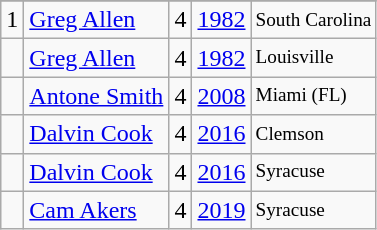<table class="wikitable">
<tr>
</tr>
<tr>
<td>1</td>
<td><a href='#'>Greg Allen</a></td>
<td>4</td>
<td><a href='#'>1982</a></td>
<td style="font-size:80%;">South Carolina</td>
</tr>
<tr>
<td></td>
<td><a href='#'>Greg Allen</a></td>
<td>4</td>
<td><a href='#'>1982</a></td>
<td style="font-size:80%;">Louisville</td>
</tr>
<tr>
<td></td>
<td><a href='#'>Antone Smith</a></td>
<td>4</td>
<td><a href='#'>2008</a></td>
<td style="font-size:80%;">Miami (FL)</td>
</tr>
<tr>
<td></td>
<td><a href='#'>Dalvin Cook</a></td>
<td>4</td>
<td><a href='#'>2016</a></td>
<td style="font-size:80%;">Clemson</td>
</tr>
<tr>
<td></td>
<td><a href='#'>Dalvin Cook</a></td>
<td>4</td>
<td><a href='#'>2016</a></td>
<td style="font-size:80%;">Syracuse</td>
</tr>
<tr>
<td></td>
<td><a href='#'>Cam Akers</a></td>
<td>4</td>
<td><a href='#'>2019</a></td>
<td style="font-size:80%;">Syracuse</td>
</tr>
</table>
